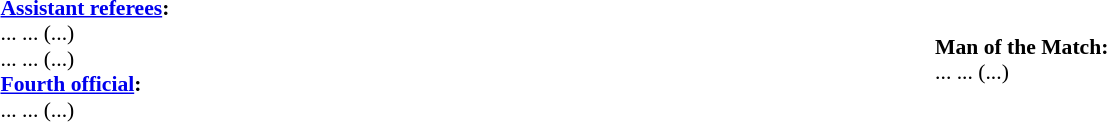<table width=100% style="font-size: 90%">
<tr>
<td><br><strong><a href='#'>Assistant referees</a>:</strong>
<br>... ... (...)
<br>... ... (...)
<br><strong><a href='#'>Fourth official</a>:</strong>
<br>... ... (...)</td>
<td><br><strong>Man of the Match:</strong>
<br>... ... (...)</td>
</tr>
</table>
